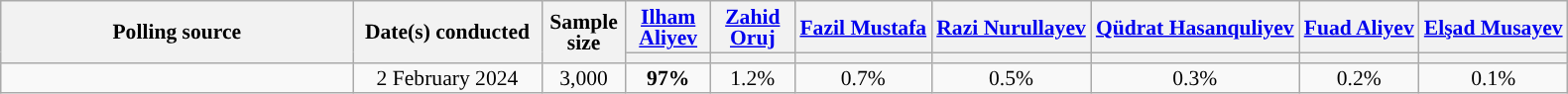<table class="wikitable" style="text-align: center; font-size:90%; line-height:14px;">
<tr>
<th rowspan="2" style="width:230px;">Polling source</th>
<th rowspan="2" style="width:120px;">Date(s) conducted</th>
<th rowspan="2" style="width:50px;">Sample size</th>
<th style="width:50px;"><a href='#'>Ilham Aliyev</a></th>
<th style="width:50px;"><a href='#'>Zahid Oruj</a></th>
<th><a href='#'>Fazil Mustafa</a></th>
<th><a href='#'>Razi Nurullayev</a></th>
<th><a href='#'>Qüdrat Hasanquliyev</a></th>
<th><a href='#'>Fuad Aliyev</a></th>
<th><a href='#'>Elşad Musayev</a></th>
</tr>
<tr>
<th style="background:"></th>
<th style="background:"></th>
<th style="background:"></th>
<th style="background:"></th>
<th style="background:"></th>
<th style="background:"></th>
<th style="background:"></th>
</tr>
<tr>
<td></td>
<td>2 February 2024</td>
<td>3,000</td>
<td><strong>97%</strong></td>
<td>1.2%</td>
<td>0.7%</td>
<td>0.5%</td>
<td>0.3%</td>
<td>0.2%</td>
<td>0.1%</td>
</tr>
</table>
